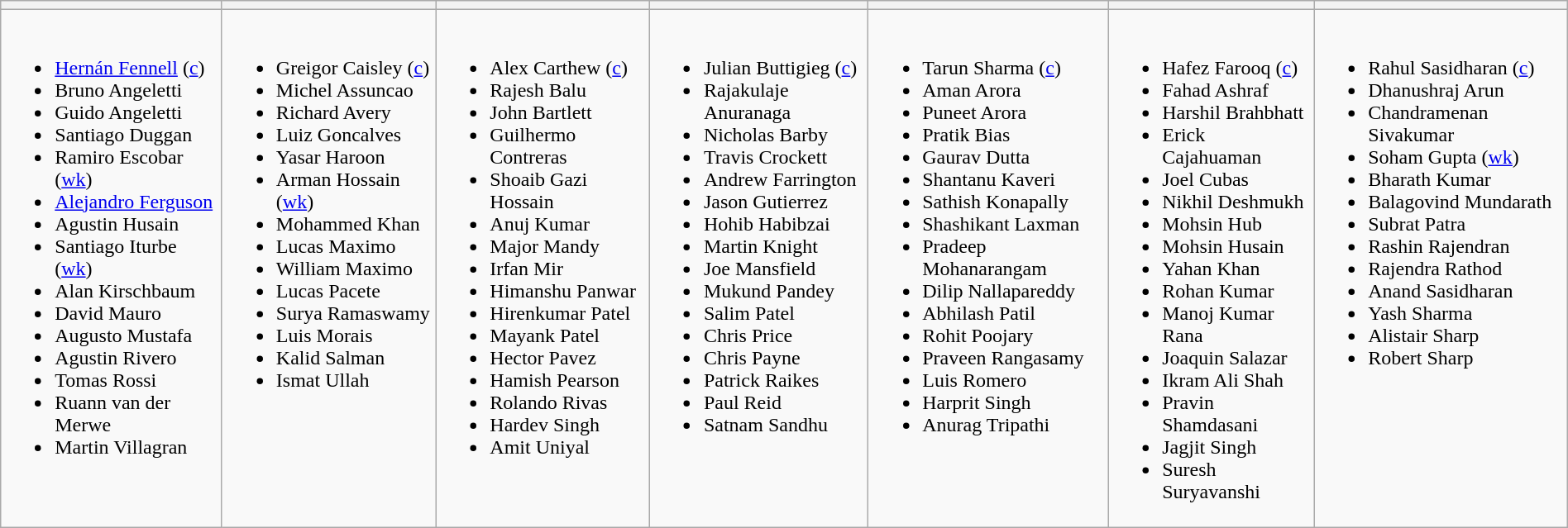<table class="wikitable" style="text-align:left; margin:auto">
<tr>
<th></th>
<th></th>
<th></th>
<th></th>
<th></th>
<th></th>
<th></th>
</tr>
<tr style="vertical-align:top">
<td><br><ul><li><a href='#'>Hernán Fennell</a> (<a href='#'>c</a>)</li><li>Bruno Angeletti</li><li>Guido Angeletti</li><li>Santiago Duggan</li><li>Ramiro Escobar (<a href='#'>wk</a>)</li><li><a href='#'>Alejandro Ferguson</a></li><li>Agustin Husain</li><li>Santiago Iturbe (<a href='#'>wk</a>)</li><li>Alan Kirschbaum</li><li>David Mauro</li><li>Augusto Mustafa</li><li>Agustin Rivero</li><li>Tomas Rossi</li><li>Ruann van der Merwe</li><li>Martin Villagran</li></ul></td>
<td><br><ul><li>Greigor Caisley (<a href='#'>c</a>)</li><li>Michel Assuncao</li><li>Richard Avery</li><li>Luiz Goncalves</li><li>Yasar Haroon</li><li>Arman Hossain (<a href='#'>wk</a>)</li><li>Mohammed Khan</li><li>Lucas Maximo</li><li>William Maximo</li><li>Lucas Pacete</li><li>Surya Ramaswamy</li><li>Luis Morais</li><li>Kalid Salman</li><li>Ismat Ullah</li></ul></td>
<td><br><ul><li>Alex Carthew (<a href='#'>c</a>)</li><li>Rajesh Balu</li><li>John Bartlett</li><li>Guilhermo Contreras</li><li>Shoaib Gazi Hossain</li><li>Anuj Kumar</li><li>Major Mandy</li><li>Irfan Mir</li><li>Himanshu Panwar</li><li>Hirenkumar Patel</li><li>Mayank Patel</li><li>Hector Pavez</li><li>Hamish Pearson</li><li>Rolando Rivas</li><li>Hardev Singh</li><li>Amit Uniyal</li></ul></td>
<td><br><ul><li>Julian Buttigieg (<a href='#'>c</a>)</li><li>Rajakulaje Anuranaga</li><li>Nicholas Barby</li><li>Travis Crockett</li><li>Andrew Farrington</li><li>Jason Gutierrez</li><li>Hohib Habibzai</li><li>Martin Knight</li><li>Joe Mansfield</li><li>Mukund Pandey</li><li>Salim Patel</li><li>Chris Price</li><li>Chris Payne</li><li>Patrick Raikes</li><li>Paul Reid</li><li>Satnam Sandhu</li></ul></td>
<td><br><ul><li>Tarun Sharma (<a href='#'>c</a>)</li><li>Aman Arora</li><li>Puneet Arora</li><li>Pratik Bias</li><li>Gaurav Dutta</li><li>Shantanu Kaveri</li><li>Sathish Konapally</li><li>Shashikant Laxman</li><li>Pradeep Mohanarangam</li><li>Dilip Nallapareddy</li><li>Abhilash Patil</li><li>Rohit Poojary</li><li>Praveen Rangasamy</li><li>Luis Romero</li><li>Harprit Singh</li><li>Anurag Tripathi</li></ul></td>
<td><br><ul><li>Hafez Farooq (<a href='#'>c</a>)</li><li>Fahad Ashraf</li><li>Harshil Brahbhatt</li><li>Erick Cajahuaman</li><li>Joel Cubas</li><li>Nikhil Deshmukh</li><li>Mohsin Hub</li><li>Mohsin Husain</li><li>Yahan Khan</li><li>Rohan Kumar</li><li>Manoj Kumar Rana</li><li>Joaquin Salazar</li><li>Ikram Ali Shah</li><li>Pravin Shamdasani</li><li>Jagjit Singh</li><li>Suresh Suryavanshi</li></ul></td>
<td><br><ul><li>Rahul Sasidharan (<a href='#'>c</a>)</li><li>Dhanushraj Arun</li><li>Chandramenan Sivakumar</li><li>Soham Gupta (<a href='#'>wk</a>)</li><li>Bharath Kumar</li><li>Balagovind Mundarath</li><li>Subrat Patra</li><li>Rashin Rajendran</li><li>Rajendra Rathod</li><li>Anand Sasidharan</li><li>Yash Sharma</li><li>Alistair Sharp</li><li>Robert Sharp</li></ul></td>
</tr>
</table>
